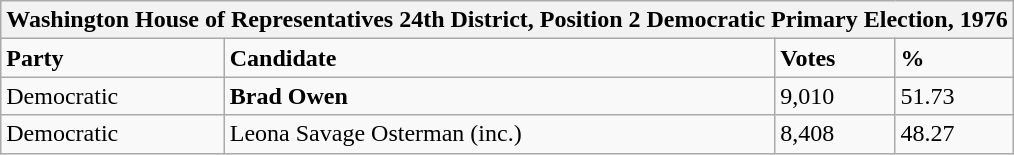<table class="wikitable">
<tr>
<th colspan="4">Washington House of Representatives 24th District, Position 2 Democratic Primary Election, 1976</th>
</tr>
<tr>
<td><strong>Party</strong></td>
<td><strong>Candidate</strong></td>
<td><strong>Votes</strong></td>
<td><strong>%</strong></td>
</tr>
<tr>
<td>Democratic</td>
<td><strong>Brad Owen</strong></td>
<td>9,010</td>
<td>51.73</td>
</tr>
<tr>
<td>Democratic</td>
<td>Leona Savage Osterman (inc.)</td>
<td>8,408</td>
<td>48.27</td>
</tr>
</table>
